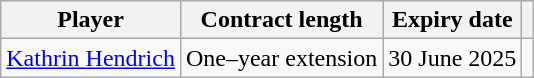<table class="wikitable" class="wikitable" Style="text-align: center">
<tr>
<th>Player</th>
<th>Contract length</th>
<th>Expiry date</th>
<th></th>
</tr>
<tr>
<td><a href='#'>Kathrin Hendrich</a></td>
<td>One–year extension</td>
<td>30 June 2025</td>
<td></td>
</tr>
</table>
